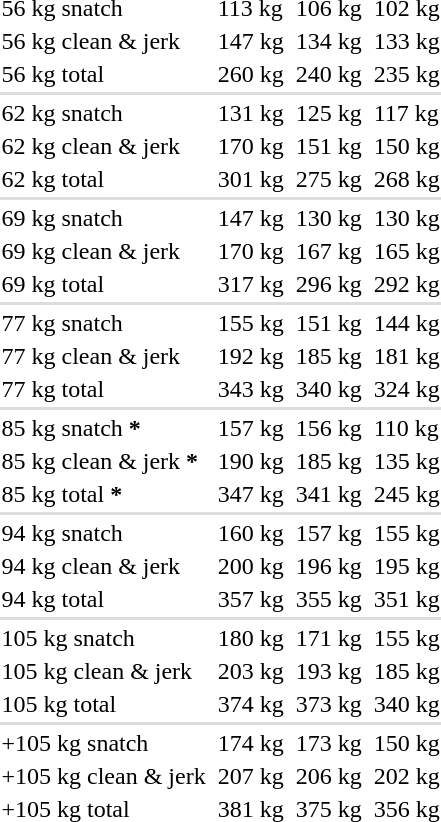<table>
<tr>
<td>56 kg snatch</td>
<td></td>
<td>113 kg</td>
<td></td>
<td>106 kg</td>
<td></td>
<td>102 kg</td>
</tr>
<tr>
<td>56 kg clean & jerk</td>
<td></td>
<td>147 kg</td>
<td></td>
<td>134 kg</td>
<td></td>
<td>133 kg</td>
</tr>
<tr>
<td>56 kg total</td>
<td></td>
<td>260 kg</td>
<td></td>
<td>240 kg</td>
<td></td>
<td>235 kg</td>
</tr>
<tr bgcolor=#DDDDDD>
<td colspan=7></td>
</tr>
<tr>
<td>62 kg snatch</td>
<td></td>
<td>131 kg</td>
<td></td>
<td>125 kg</td>
<td></td>
<td>117 kg</td>
</tr>
<tr>
<td>62 kg clean & jerk</td>
<td></td>
<td>170 kg</td>
<td></td>
<td>151 kg</td>
<td></td>
<td>150 kg</td>
</tr>
<tr>
<td>62 kg total</td>
<td></td>
<td>301 kg</td>
<td></td>
<td>275 kg</td>
<td></td>
<td>268 kg</td>
</tr>
<tr bgcolor=#DDDDDD>
<td colspan=7></td>
</tr>
<tr>
<td>69 kg snatch</td>
<td></td>
<td>147 kg</td>
<td></td>
<td>130 kg</td>
<td></td>
<td>130 kg</td>
</tr>
<tr>
<td>69 kg clean & jerk</td>
<td></td>
<td>170 kg</td>
<td></td>
<td>167 kg</td>
<td></td>
<td>165 kg</td>
</tr>
<tr>
<td>69 kg total</td>
<td></td>
<td>317 kg</td>
<td></td>
<td>296 kg</td>
<td></td>
<td>292 kg</td>
</tr>
<tr bgcolor=#DDDDDD>
<td colspan=7></td>
</tr>
<tr>
<td>77 kg snatch</td>
<td></td>
<td>155 kg</td>
<td></td>
<td>151 kg</td>
<td></td>
<td>144 kg</td>
</tr>
<tr>
<td>77 kg clean & jerk</td>
<td></td>
<td>192 kg</td>
<td></td>
<td>185 kg</td>
<td></td>
<td>181 kg</td>
</tr>
<tr>
<td>77 kg total</td>
<td></td>
<td>343 kg</td>
<td></td>
<td>340 kg</td>
<td></td>
<td>324 kg</td>
</tr>
<tr bgcolor=#DDDDDD>
<td colspan=7></td>
</tr>
<tr>
<td>85 kg snatch <strong>*</strong></td>
<td></td>
<td>157 kg</td>
<td></td>
<td>156 kg</td>
<td></td>
<td>110 kg</td>
</tr>
<tr>
<td>85 kg clean & jerk <strong>*</strong></td>
<td></td>
<td>190 kg</td>
<td></td>
<td>185 kg</td>
<td></td>
<td>135 kg</td>
</tr>
<tr>
<td>85 kg total <strong>*</strong></td>
<td></td>
<td>347 kg</td>
<td></td>
<td>341 kg</td>
<td></td>
<td>245 kg</td>
</tr>
<tr bgcolor=#DDDDDD>
<td colspan=7></td>
</tr>
<tr>
<td>94 kg snatch</td>
<td></td>
<td>160 kg</td>
<td></td>
<td>157 kg</td>
<td></td>
<td>155 kg</td>
</tr>
<tr>
<td>94 kg clean & jerk</td>
<td></td>
<td>200 kg</td>
<td></td>
<td>196 kg</td>
<td></td>
<td>195 kg</td>
</tr>
<tr>
<td>94 kg total</td>
<td></td>
<td>357 kg</td>
<td></td>
<td>355 kg</td>
<td></td>
<td>351 kg</td>
</tr>
<tr bgcolor=#DDDDDD>
<td colspan=7></td>
</tr>
<tr>
<td>105 kg snatch</td>
<td></td>
<td>180 kg</td>
<td></td>
<td>171 kg</td>
<td></td>
<td>155 kg</td>
</tr>
<tr>
<td>105 kg clean & jerk</td>
<td></td>
<td>203 kg</td>
<td></td>
<td>193 kg</td>
<td></td>
<td>185 kg</td>
</tr>
<tr>
<td>105 kg total</td>
<td></td>
<td>374 kg</td>
<td></td>
<td>373 kg</td>
<td></td>
<td>340 kg</td>
</tr>
<tr bgcolor=#DDDDDD>
<td colspan=7></td>
</tr>
<tr>
<td>+105 kg snatch</td>
<td></td>
<td>174 kg</td>
<td></td>
<td>173 kg</td>
<td></td>
<td>150 kg</td>
</tr>
<tr>
<td>+105 kg clean & jerk</td>
<td></td>
<td>207 kg</td>
<td></td>
<td>206 kg</td>
<td></td>
<td>202 kg</td>
</tr>
<tr>
<td>+105 kg total</td>
<td></td>
<td>381 kg</td>
<td></td>
<td>375 kg</td>
<td></td>
<td>356 kg</td>
</tr>
</table>
